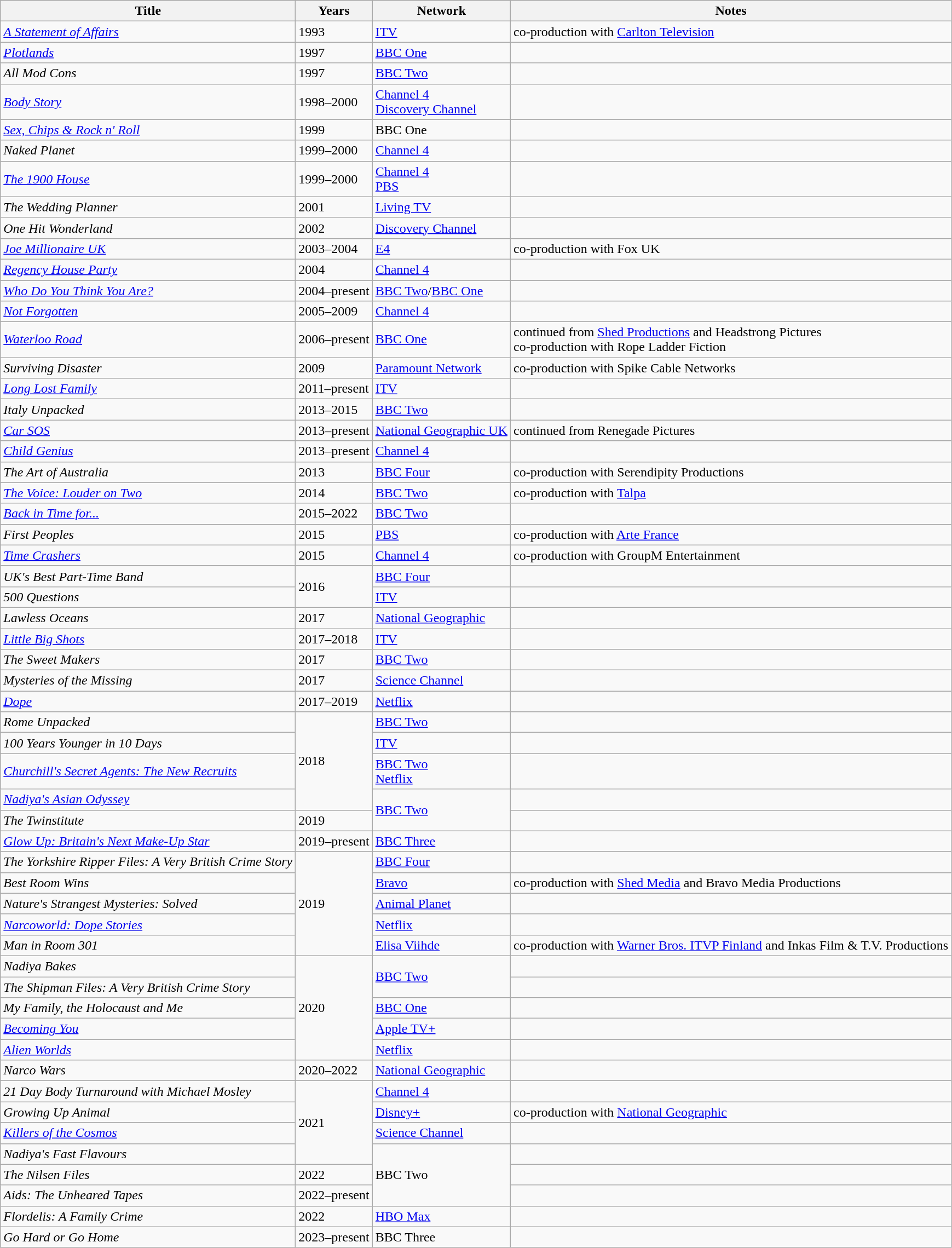<table class="wikitable sortable">
<tr>
<th>Title</th>
<th>Years</th>
<th>Network</th>
<th>Notes</th>
</tr>
<tr>
<td><em><a href='#'>A Statement of Affairs</a></em></td>
<td>1993</td>
<td><a href='#'>ITV</a></td>
<td>co-production with <a href='#'>Carlton Television</a></td>
</tr>
<tr>
<td><em><a href='#'>Plotlands</a></em></td>
<td>1997</td>
<td><a href='#'>BBC One</a></td>
<td></td>
</tr>
<tr>
<td><em>All Mod Cons</em></td>
<td>1997</td>
<td><a href='#'>BBC Two</a></td>
<td></td>
</tr>
<tr>
<td><em><a href='#'>Body Story</a></em></td>
<td>1998–2000</td>
<td><a href='#'>Channel 4</a><br><a href='#'>Discovery Channel</a></td>
<td></td>
</tr>
<tr>
<td><em><a href='#'>Sex, Chips & Rock n' Roll</a></em></td>
<td>1999</td>
<td>BBC One</td>
<td></td>
</tr>
<tr>
<td><em>Naked Planet</em></td>
<td>1999–2000</td>
<td><a href='#'>Channel 4</a></td>
<td></td>
</tr>
<tr>
<td><em><a href='#'>The 1900 House</a></em></td>
<td>1999–2000</td>
<td><a href='#'>Channel 4</a><br><a href='#'>PBS</a></td>
<td></td>
</tr>
<tr>
<td><em>The Wedding Planner</em></td>
<td>2001</td>
<td><a href='#'>Living TV</a></td>
<td></td>
</tr>
<tr>
<td><em>One Hit Wonderland</em></td>
<td>2002</td>
<td><a href='#'>Discovery Channel</a></td>
<td></td>
</tr>
<tr>
<td><em><a href='#'>Joe Millionaire UK</a></em></td>
<td>2003–2004</td>
<td><a href='#'>E4</a></td>
<td>co-production with Fox UK</td>
</tr>
<tr>
<td><em><a href='#'>Regency House Party</a></em></td>
<td>2004</td>
<td><a href='#'>Channel 4</a></td>
<td></td>
</tr>
<tr>
<td><em><a href='#'>Who Do You Think You Are?</a></em></td>
<td>2004–present</td>
<td><a href='#'>BBC Two</a>/<a href='#'>BBC One</a></td>
<td></td>
</tr>
<tr>
<td><em><a href='#'>Not Forgotten</a></em></td>
<td>2005–2009</td>
<td><a href='#'>Channel 4</a></td>
<td></td>
</tr>
<tr>
<td><em><a href='#'>Waterloo Road</a></em></td>
<td>2006–present</td>
<td><a href='#'>BBC One</a></td>
<td>continued from <a href='#'>Shed Productions</a> and Headstrong Pictures<br>co-production with Rope Ladder Fiction</td>
</tr>
<tr>
<td><em>Surviving Disaster</em></td>
<td>2009</td>
<td><a href='#'>Paramount Network</a></td>
<td>co-production with Spike Cable Networks</td>
</tr>
<tr>
<td><em><a href='#'>Long Lost Family</a></em></td>
<td>2011–present</td>
<td><a href='#'>ITV</a></td>
<td></td>
</tr>
<tr>
<td><em>Italy Unpacked</em></td>
<td>2013–2015</td>
<td><a href='#'>BBC Two</a></td>
<td></td>
</tr>
<tr>
<td><em><a href='#'>Car SOS</a></em></td>
<td>2013–present</td>
<td><a href='#'>National Geographic UK</a></td>
<td>continued from Renegade Pictures</td>
</tr>
<tr>
<td><em><a href='#'>Child Genius</a></em></td>
<td>2013–present</td>
<td><a href='#'>Channel 4</a></td>
<td></td>
</tr>
<tr>
<td><em>The Art of Australia</em></td>
<td>2013</td>
<td><a href='#'>BBC Four</a></td>
<td>co-production with Serendipity Productions</td>
</tr>
<tr>
<td><em><a href='#'>The Voice: Louder on Two</a></em></td>
<td>2014</td>
<td><a href='#'>BBC Two</a></td>
<td>co-production with <a href='#'>Talpa</a></td>
</tr>
<tr>
<td><em><a href='#'>Back in Time for...</a></em></td>
<td>2015–2022</td>
<td><a href='#'>BBC Two</a></td>
<td></td>
</tr>
<tr>
<td><em>First Peoples</em></td>
<td>2015</td>
<td><a href='#'>PBS</a></td>
<td>co-production with <a href='#'>Arte France</a></td>
</tr>
<tr>
<td><em><a href='#'>Time Crashers</a></em></td>
<td>2015</td>
<td><a href='#'>Channel 4</a></td>
<td>co-production with GroupM Entertainment</td>
</tr>
<tr>
<td><em>UK's Best Part-Time Band</em></td>
<td rowspan="2">2016</td>
<td><a href='#'>BBC Four</a></td>
<td></td>
</tr>
<tr>
<td><em>500 Questions</em></td>
<td><a href='#'>ITV</a></td>
<td></td>
</tr>
<tr>
<td><em>Lawless Oceans</em></td>
<td>2017</td>
<td><a href='#'>National Geographic</a></td>
<td></td>
</tr>
<tr>
<td><em><a href='#'>Little Big Shots</a></em></td>
<td>2017–2018</td>
<td><a href='#'>ITV</a></td>
<td></td>
</tr>
<tr>
<td><em>The Sweet Makers</em></td>
<td>2017</td>
<td><a href='#'>BBC Two</a></td>
<td></td>
</tr>
<tr>
<td><em>Mysteries of the Missing</em></td>
<td>2017</td>
<td><a href='#'>Science Channel</a></td>
<td></td>
</tr>
<tr>
<td><em><a href='#'>Dope</a></em></td>
<td>2017–2019</td>
<td><a href='#'>Netflix</a></td>
<td></td>
</tr>
<tr>
<td><em>Rome Unpacked</em></td>
<td rowspan="4">2018</td>
<td><a href='#'>BBC Two</a></td>
<td></td>
</tr>
<tr>
<td><em>100 Years Younger in 10 Days</em></td>
<td><a href='#'>ITV</a></td>
<td></td>
</tr>
<tr>
<td><em><a href='#'>Churchill's Secret Agents: The New Recruits</a></em></td>
<td><a href='#'>BBC Two</a><br><a href='#'>Netflix</a></td>
<td></td>
</tr>
<tr>
<td><em><a href='#'>Nadiya's Asian Odyssey</a></em></td>
<td rowspan="2"><a href='#'>BBC Two</a></td>
<td></td>
</tr>
<tr>
<td><em>The Twinstitute</em></td>
<td>2019</td>
<td></td>
</tr>
<tr>
<td><em><a href='#'>Glow Up: Britain's Next Make-Up Star</a></em></td>
<td>2019–present</td>
<td><a href='#'>BBC Three</a></td>
<td></td>
</tr>
<tr>
<td><em>The Yorkshire Ripper Files: A Very British Crime Story</em></td>
<td rowspan="5">2019</td>
<td><a href='#'>BBC Four</a></td>
<td></td>
</tr>
<tr>
<td><em>Best Room Wins</em></td>
<td><a href='#'>Bravo</a></td>
<td>co-production with <a href='#'>Shed Media</a> and Bravo Media Productions</td>
</tr>
<tr>
<td><em>Nature's Strangest Mysteries: Solved</em></td>
<td><a href='#'>Animal Planet</a></td>
<td></td>
</tr>
<tr>
<td><em><a href='#'>Narcoworld: Dope Stories</a></em></td>
<td><a href='#'>Netflix</a></td>
<td></td>
</tr>
<tr>
<td><em>Man in Room 301</em></td>
<td><a href='#'>Elisa Viihde</a></td>
<td>co-production with <a href='#'>Warner Bros. ITVP Finland</a> and Inkas Film & T.V. Productions</td>
</tr>
<tr>
<td><em>Nadiya Bakes</em></td>
<td rowspan="5">2020</td>
<td rowspan="2"><a href='#'>BBC Two</a></td>
<td></td>
</tr>
<tr>
<td><em>The Shipman Files: A Very British Crime Story</em></td>
<td></td>
</tr>
<tr>
<td><em>My Family, the Holocaust and Me</em></td>
<td><a href='#'>BBC One</a></td>
<td></td>
</tr>
<tr>
<td><em><a href='#'>Becoming You</a></em></td>
<td><a href='#'>Apple TV+</a></td>
<td></td>
</tr>
<tr>
<td><em><a href='#'>Alien Worlds</a></em></td>
<td><a href='#'>Netflix</a></td>
<td></td>
</tr>
<tr>
<td><em>Narco Wars</em></td>
<td>2020–2022</td>
<td><a href='#'>National Geographic</a></td>
<td></td>
</tr>
<tr>
<td><em>21 Day Body Turnaround with Michael Mosley</em></td>
<td rowspan="4">2021</td>
<td><a href='#'>Channel 4</a></td>
<td></td>
</tr>
<tr>
<td><em>Growing Up Animal</em></td>
<td><a href='#'>Disney+</a></td>
<td>co-production with <a href='#'>National Geographic</a></td>
</tr>
<tr>
<td><em><a href='#'>Killers of the Cosmos</a></em></td>
<td><a href='#'>Science Channel</a></td>
<td></td>
</tr>
<tr>
<td><em>Nadiya's Fast Flavours</em></td>
<td rowspan="3">BBC Two</td>
</tr>
<tr>
<td><em>The Nilsen Files</em></td>
<td>2022</td>
<td></td>
</tr>
<tr>
<td><em>Aids: The Unheared Tapes</em></td>
<td>2022–present</td>
<td></td>
</tr>
<tr>
<td><em>Flordelis: A Family Crime</em></td>
<td>2022</td>
<td><a href='#'>HBO Max</a></td>
<td></td>
</tr>
<tr>
<td><em>Go Hard or Go Home</em></td>
<td>2023–present</td>
<td>BBC Three</td>
<td></td>
</tr>
</table>
